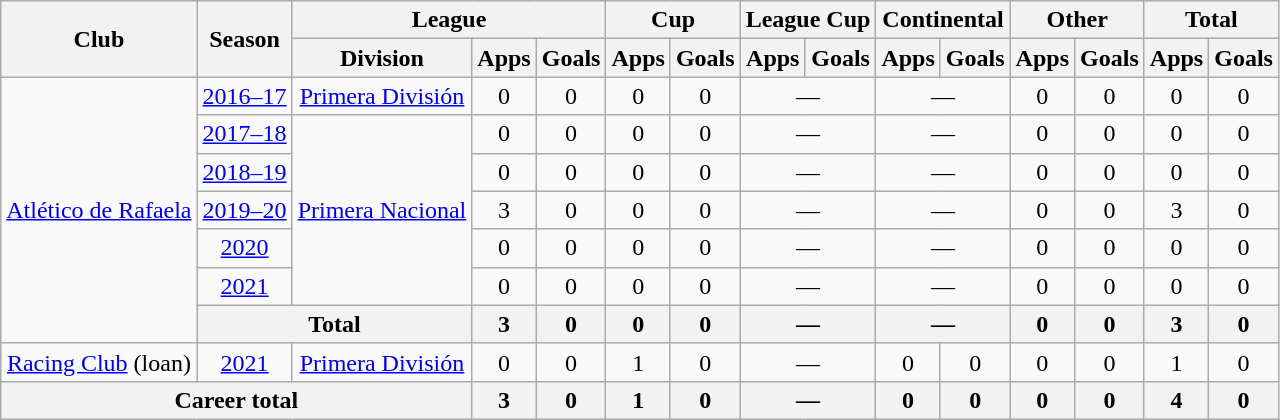<table class="wikitable" style="text-align:center">
<tr>
<th rowspan="2">Club</th>
<th rowspan="2">Season</th>
<th colspan="3">League</th>
<th colspan="2">Cup</th>
<th colspan="2">League Cup</th>
<th colspan="2">Continental</th>
<th colspan="2">Other</th>
<th colspan="2">Total</th>
</tr>
<tr>
<th>Division</th>
<th>Apps</th>
<th>Goals</th>
<th>Apps</th>
<th>Goals</th>
<th>Apps</th>
<th>Goals</th>
<th>Apps</th>
<th>Goals</th>
<th>Apps</th>
<th>Goals</th>
<th>Apps</th>
<th>Goals</th>
</tr>
<tr>
<td rowspan="7"><a href='#'>Atlético de Rafaela</a></td>
<td><a href='#'>2016–17</a></td>
<td rowspan="1"><a href='#'>Primera División</a></td>
<td>0</td>
<td>0</td>
<td>0</td>
<td>0</td>
<td colspan="2">—</td>
<td colspan="2">—</td>
<td>0</td>
<td>0</td>
<td>0</td>
<td>0</td>
</tr>
<tr>
<td><a href='#'>2017–18</a></td>
<td rowspan="5"><a href='#'>Primera Nacional</a></td>
<td>0</td>
<td>0</td>
<td>0</td>
<td>0</td>
<td colspan="2">—</td>
<td colspan="2">—</td>
<td>0</td>
<td>0</td>
<td>0</td>
<td>0</td>
</tr>
<tr>
<td><a href='#'>2018–19</a></td>
<td>0</td>
<td>0</td>
<td>0</td>
<td>0</td>
<td colspan="2">—</td>
<td colspan="2">—</td>
<td>0</td>
<td>0</td>
<td>0</td>
<td>0</td>
</tr>
<tr>
<td><a href='#'>2019–20</a></td>
<td>3</td>
<td>0</td>
<td>0</td>
<td>0</td>
<td colspan="2">—</td>
<td colspan="2">—</td>
<td>0</td>
<td>0</td>
<td>3</td>
<td>0</td>
</tr>
<tr>
<td><a href='#'>2020</a></td>
<td>0</td>
<td>0</td>
<td>0</td>
<td>0</td>
<td colspan="2">—</td>
<td colspan="2">—</td>
<td>0</td>
<td>0</td>
<td>0</td>
<td>0</td>
</tr>
<tr>
<td><a href='#'>2021</a></td>
<td>0</td>
<td>0</td>
<td>0</td>
<td>0</td>
<td colspan="2">—</td>
<td colspan="2">—</td>
<td>0</td>
<td>0</td>
<td>0</td>
<td>0</td>
</tr>
<tr>
<th colspan="2">Total</th>
<th>3</th>
<th>0</th>
<th>0</th>
<th>0</th>
<th colspan="2">—</th>
<th colspan="2">—</th>
<th>0</th>
<th>0</th>
<th>3</th>
<th>0</th>
</tr>
<tr>
<td rowspan="1"><a href='#'>Racing Club</a> (loan)</td>
<td><a href='#'>2021</a></td>
<td rowspan="1"><a href='#'>Primera División</a></td>
<td>0</td>
<td>0</td>
<td>1</td>
<td>0</td>
<td colspan="2">—</td>
<td>0</td>
<td>0</td>
<td>0</td>
<td>0</td>
<td>1</td>
<td>0</td>
</tr>
<tr>
<th colspan="3">Career total</th>
<th>3</th>
<th>0</th>
<th>1</th>
<th>0</th>
<th colspan="2">—</th>
<th>0</th>
<th>0</th>
<th>0</th>
<th>0</th>
<th>4</th>
<th>0</th>
</tr>
</table>
